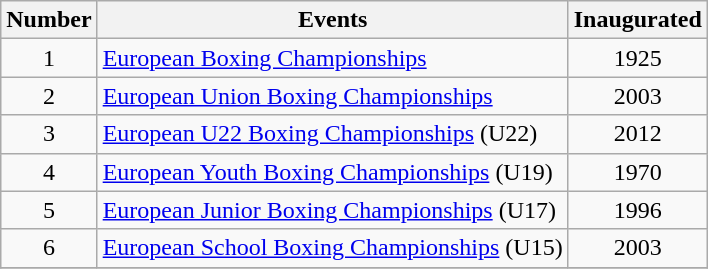<table class="wikitable">
<tr>
<th>Number</th>
<th>Events</th>
<th>Inaugurated</th>
</tr>
<tr>
<td align=center>1</td>
<td><a href='#'>European Boxing Championships</a></td>
<td align=center>1925</td>
</tr>
<tr>
<td align=center>2</td>
<td><a href='#'>European Union Boxing Championships</a></td>
<td align=center>2003</td>
</tr>
<tr>
<td align=center>3</td>
<td><a href='#'>European U22 Boxing Championships</a> (U22)</td>
<td align=center>2012</td>
</tr>
<tr>
<td align=center>4</td>
<td><a href='#'>European Youth Boxing Championships</a> (U19)</td>
<td align=center>1970</td>
</tr>
<tr>
<td align=center>5</td>
<td><a href='#'>European Junior Boxing Championships</a> (U17)</td>
<td align=center>1996</td>
</tr>
<tr>
<td align=center>6</td>
<td><a href='#'>European School Boxing Championships</a> (U15)</td>
<td align=center>2003</td>
</tr>
<tr>
</tr>
</table>
